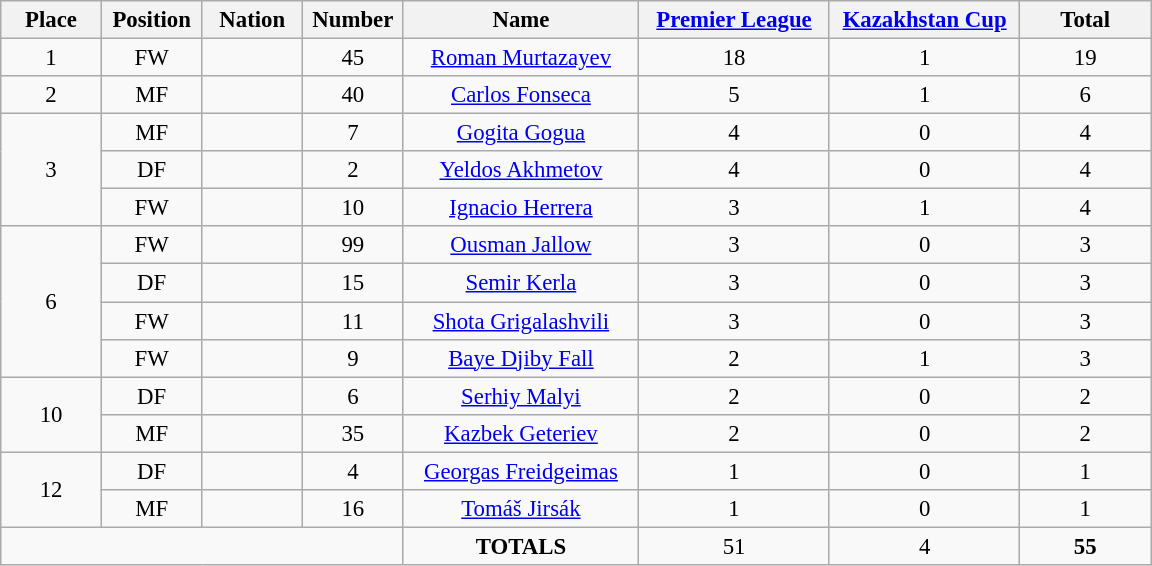<table class="wikitable" style="font-size: 95%; text-align: center;">
<tr>
<th width=60>Place</th>
<th width=60>Position</th>
<th width=60>Nation</th>
<th width=60>Number</th>
<th width=150>Name</th>
<th width=120><a href='#'>Premier League</a></th>
<th width=120><a href='#'>Kazakhstan Cup</a></th>
<th width=80><strong>Total</strong></th>
</tr>
<tr>
<td>1</td>
<td>FW</td>
<td></td>
<td>45</td>
<td><a href='#'>Roman Murtazayev</a></td>
<td>18</td>
<td>1</td>
<td>19</td>
</tr>
<tr>
<td>2</td>
<td>MF</td>
<td></td>
<td>40</td>
<td><a href='#'>Carlos Fonseca</a></td>
<td>5</td>
<td>1</td>
<td>6</td>
</tr>
<tr>
<td rowspan="3">3</td>
<td>MF</td>
<td></td>
<td>7</td>
<td><a href='#'>Gogita Gogua</a></td>
<td>4</td>
<td>0</td>
<td>4</td>
</tr>
<tr>
<td>DF</td>
<td></td>
<td>2</td>
<td><a href='#'>Yeldos Akhmetov</a></td>
<td>4</td>
<td>0</td>
<td>4</td>
</tr>
<tr>
<td>FW</td>
<td></td>
<td>10</td>
<td><a href='#'>Ignacio Herrera</a></td>
<td>3</td>
<td>1</td>
<td>4</td>
</tr>
<tr>
<td rowspan="4">6</td>
<td>FW</td>
<td></td>
<td>99</td>
<td><a href='#'>Ousman Jallow</a></td>
<td>3</td>
<td>0</td>
<td>3</td>
</tr>
<tr>
<td>DF</td>
<td></td>
<td>15</td>
<td><a href='#'>Semir Kerla</a></td>
<td>3</td>
<td>0</td>
<td>3</td>
</tr>
<tr>
<td>FW</td>
<td></td>
<td>11</td>
<td><a href='#'>Shota Grigalashvili</a></td>
<td>3</td>
<td>0</td>
<td>3</td>
</tr>
<tr>
<td>FW</td>
<td></td>
<td>9</td>
<td><a href='#'>Baye Djiby Fall</a></td>
<td>2</td>
<td>1</td>
<td>3</td>
</tr>
<tr>
<td rowspan="2">10</td>
<td>DF</td>
<td></td>
<td>6</td>
<td><a href='#'>Serhiy Malyi</a></td>
<td>2</td>
<td>0</td>
<td>2</td>
</tr>
<tr>
<td>MF</td>
<td></td>
<td>35</td>
<td><a href='#'>Kazbek Geteriev</a></td>
<td>2</td>
<td>0</td>
<td>2</td>
</tr>
<tr>
<td rowspan="2">12</td>
<td>DF</td>
<td></td>
<td>4</td>
<td><a href='#'>Georgas Freidgeimas</a></td>
<td>1</td>
<td>0</td>
<td>1</td>
</tr>
<tr>
<td>MF</td>
<td></td>
<td>16</td>
<td><a href='#'>Tomáš Jirsák</a></td>
<td>1</td>
<td>0</td>
<td>1</td>
</tr>
<tr>
<td colspan="4"></td>
<td><strong>TOTALS</strong></td>
<td>51</td>
<td>4</td>
<td><strong>55</strong></td>
</tr>
</table>
